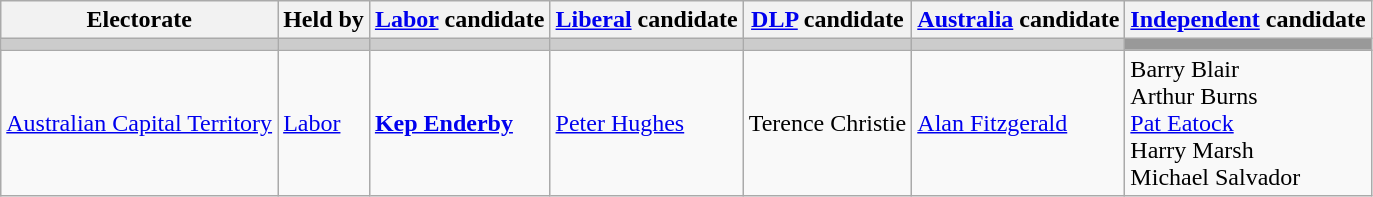<table class="wikitable">
<tr>
<th>Electorate</th>
<th>Held by</th>
<th><a href='#'>Labor</a> candidate</th>
<th><a href='#'>Liberal</a> candidate</th>
<th><a href='#'>DLP</a> candidate</th>
<th><a href='#'>Australia</a> candidate</th>
<th><a href='#'>Independent</a> candidate</th>
</tr>
<tr bgcolor="#cccccc">
<td></td>
<td></td>
<td></td>
<td></td>
<td></td>
<td></td>
<td bgcolor="#999999"></td>
</tr>
<tr>
<td><a href='#'>Australian Capital Territory</a></td>
<td><a href='#'>Labor</a></td>
<td><strong><a href='#'>Kep Enderby</a></strong></td>
<td><a href='#'>Peter Hughes</a></td>
<td>Terence Christie</td>
<td><a href='#'>Alan Fitzgerald</a></td>
<td>Barry Blair<br>Arthur Burns<br><a href='#'>Pat Eatock</a><br>Harry Marsh<br>Michael Salvador</td>
</tr>
</table>
